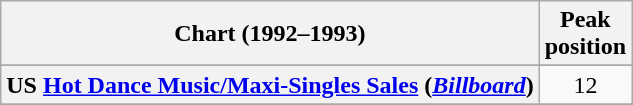<table class="wikitable sortable plainrowheaders">
<tr>
<th>Chart (1992–1993)</th>
<th>Peak<br>position</th>
</tr>
<tr>
</tr>
<tr>
<th scope="row">US <a href='#'>Hot Dance Music/Maxi-Singles Sales</a> (<em><a href='#'>Billboard</a></em>)</th>
<td align="center">12</td>
</tr>
<tr>
</tr>
<tr>
</tr>
</table>
